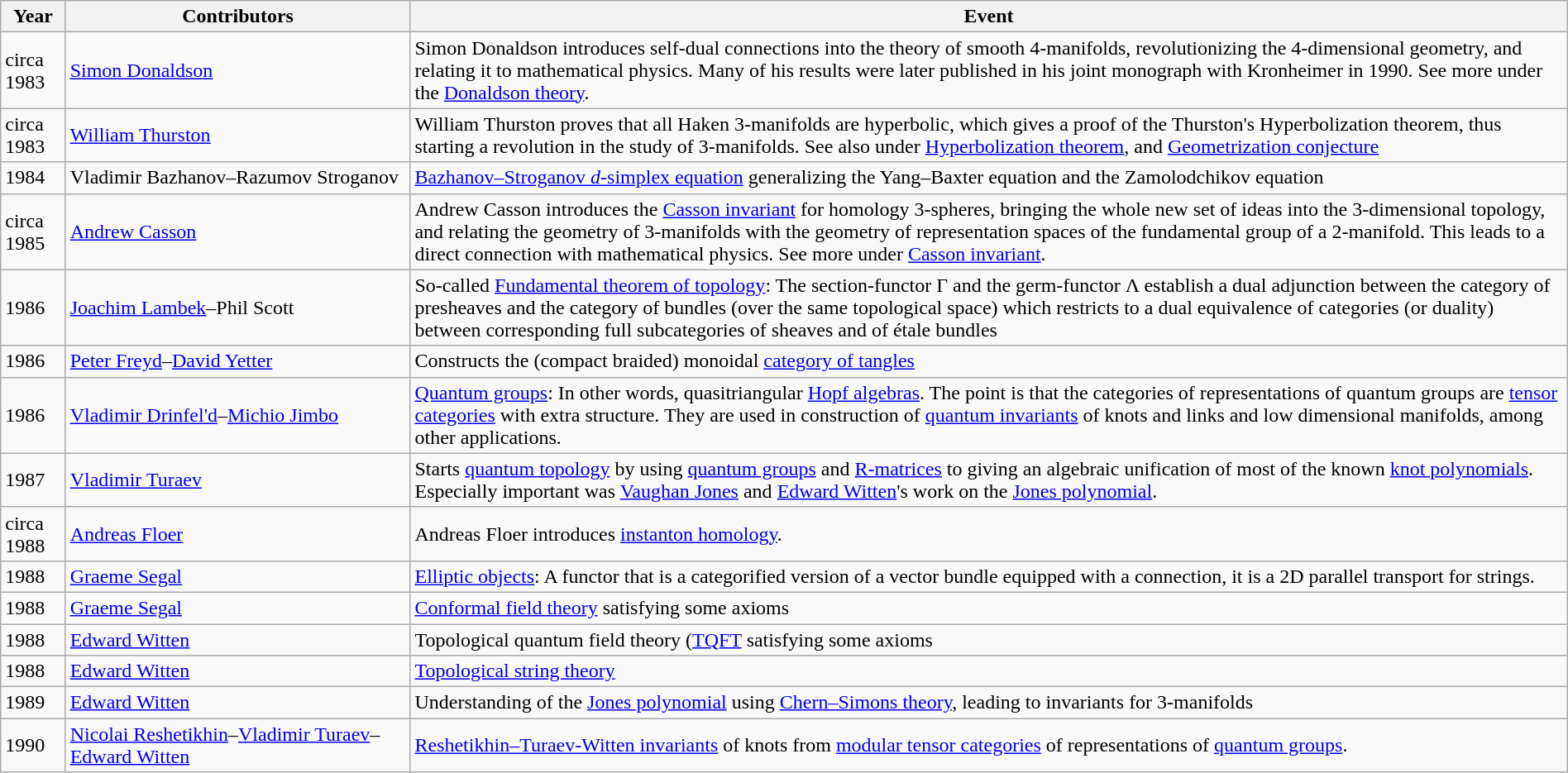<table class="wikitable sortable" width="100%">
<tr>
<th>Year</th>
<th style="width:22%">Contributors</th>
<th>Event</th>
</tr>
<tr>
<td>circa 1983</td>
<td><a href='#'>Simon Donaldson</a></td>
<td>Simon Donaldson introduces self-dual connections into the theory of smooth 4-manifolds, revolutionizing the 4-dimensional geometry, and relating it to mathematical physics. Many of his results were later published in his joint monograph with Kronheimer in 1990. See more under the <a href='#'>Donaldson theory</a>.</td>
</tr>
<tr>
<td>circa 1983</td>
<td><a href='#'>William Thurston</a></td>
<td>William Thurston proves that all Haken 3-manifolds are hyperbolic, which gives a proof of the Thurston's Hyperbolization theorem, thus starting a revolution in the study of 3-manifolds. See also under <a href='#'>Hyperbolization theorem</a>, and <a href='#'>Geometrization conjecture</a></td>
</tr>
<tr>
<td>1984</td>
<td>Vladimir Bazhanov–Razumov Stroganov</td>
<td><a href='#'>Bazhanov–Stroganov <em>d</em>-simplex equation</a> generalizing the Yang–Baxter equation and the Zamolodchikov equation</td>
</tr>
<tr>
<td>circa 1985</td>
<td><a href='#'>Andrew Casson</a></td>
<td>Andrew Casson introduces the <a href='#'>Casson invariant</a> for homology 3-spheres, bringing the whole new set of ideas into the 3-dimensional topology, and relating the geometry of 3-manifolds with the geometry of representation spaces of the fundamental group of a 2-manifold. This leads to a direct connection with mathematical physics. See more under <a href='#'>Casson invariant</a>.</td>
</tr>
<tr>
<td>1986</td>
<td><a href='#'>Joachim Lambek</a>–Phil Scott</td>
<td>So-called <a href='#'>Fundamental theorem of topology</a>: The section-functor Γ and the germ-functor Λ establish a dual adjunction between the category of presheaves and the category of bundles (over the same topological space) which restricts to a dual equivalence of categories (or duality) between corresponding full subcategories of sheaves and of étale bundles</td>
</tr>
<tr>
<td>1986</td>
<td><a href='#'>Peter Freyd</a>–<a href='#'>David Yetter</a></td>
<td>Constructs the (compact braided) monoidal <a href='#'>category of tangles</a></td>
</tr>
<tr>
<td>1986</td>
<td><a href='#'>Vladimir Drinfel'd</a>–<a href='#'>Michio Jimbo</a></td>
<td><a href='#'>Quantum groups</a>: In other words, quasitriangular <a href='#'>Hopf algebras</a>. The point is that the categories of representations of quantum groups are <a href='#'>tensor categories</a> with extra structure. They are used in construction of <a href='#'>quantum invariants</a> of knots and links and low dimensional manifolds, among other applications.</td>
</tr>
<tr>
<td>1987</td>
<td><a href='#'>Vladimir Turaev</a></td>
<td>Starts <a href='#'>quantum topology</a> by using <a href='#'>quantum groups</a> and <a href='#'>R-matrices</a> to giving an algebraic unification of most of the known <a href='#'>knot polynomials</a>. Especially important was <a href='#'>Vaughan Jones</a> and <a href='#'>Edward Witten</a>'s work on the <a href='#'>Jones polynomial</a>.</td>
</tr>
<tr>
<td>circa 1988</td>
<td><a href='#'>Andreas Floer</a></td>
<td>Andreas Floer introduces <a href='#'>instanton homology</a>.</td>
</tr>
<tr>
<td>1988</td>
<td><a href='#'>Graeme Segal</a></td>
<td><a href='#'>Elliptic objects</a>: A functor that is a categorified version of a vector bundle equipped with a connection, it is a 2D parallel transport for strings.</td>
</tr>
<tr>
<td>1988</td>
<td><a href='#'>Graeme Segal</a></td>
<td><a href='#'>Conformal field theory</a> satisfying some axioms</td>
</tr>
<tr>
<td>1988</td>
<td><a href='#'>Edward Witten</a></td>
<td>Topological quantum field theory (<a href='#'>TQFT</a> satisfying some axioms</td>
</tr>
<tr>
<td>1988</td>
<td><a href='#'>Edward Witten</a></td>
<td><a href='#'>Topological string theory</a></td>
</tr>
<tr>
<td>1989</td>
<td><a href='#'>Edward Witten</a></td>
<td>Understanding of the <a href='#'>Jones polynomial</a> using <a href='#'>Chern–Simons theory</a>, leading to invariants for 3-manifolds</td>
</tr>
<tr>
<td>1990</td>
<td><a href='#'>Nicolai Reshetikhin</a>–<a href='#'>Vladimir Turaev</a>–<a href='#'>Edward Witten</a></td>
<td><a href='#'>Reshetikhin–Turaev-Witten invariants</a> of knots from <a href='#'>modular tensor categories</a> of representations of <a href='#'>quantum groups</a>.</td>
</tr>
</table>
